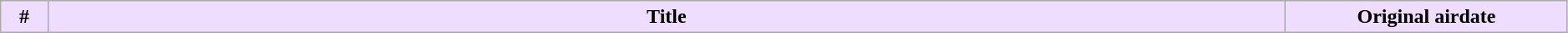<table class="wikitable" style="width:99%;">
<tr>
<th style="background:#edf; width:3%;">#</th>
<th style="background:#edf">Title</th>
<th style="background:#edf; width:18%;">Original airdate<br>










































</th>
</tr>
</table>
